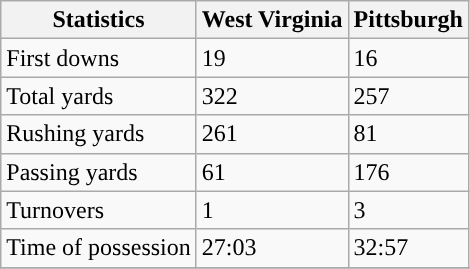<table class="wikitable" style="float: left;">
<tr>
<th>Statistics</th>
<th>West Virginia</th>
<th>Pittsburgh</th>
</tr>
<tr>
<td>First downs</td>
<td>19</td>
<td>16</td>
</tr>
<tr>
<td>Total yards</td>
<td>322</td>
<td>257</td>
</tr>
<tr>
<td>Rushing yards</td>
<td>261</td>
<td>81</td>
</tr>
<tr>
<td>Passing yards</td>
<td>61</td>
<td>176</td>
</tr>
<tr>
<td>Turnovers</td>
<td>1</td>
<td>3</td>
</tr>
<tr>
<td>Time of possession</td>
<td>27:03</td>
<td>32:57</td>
</tr>
<tr>
</tr>
</table>
